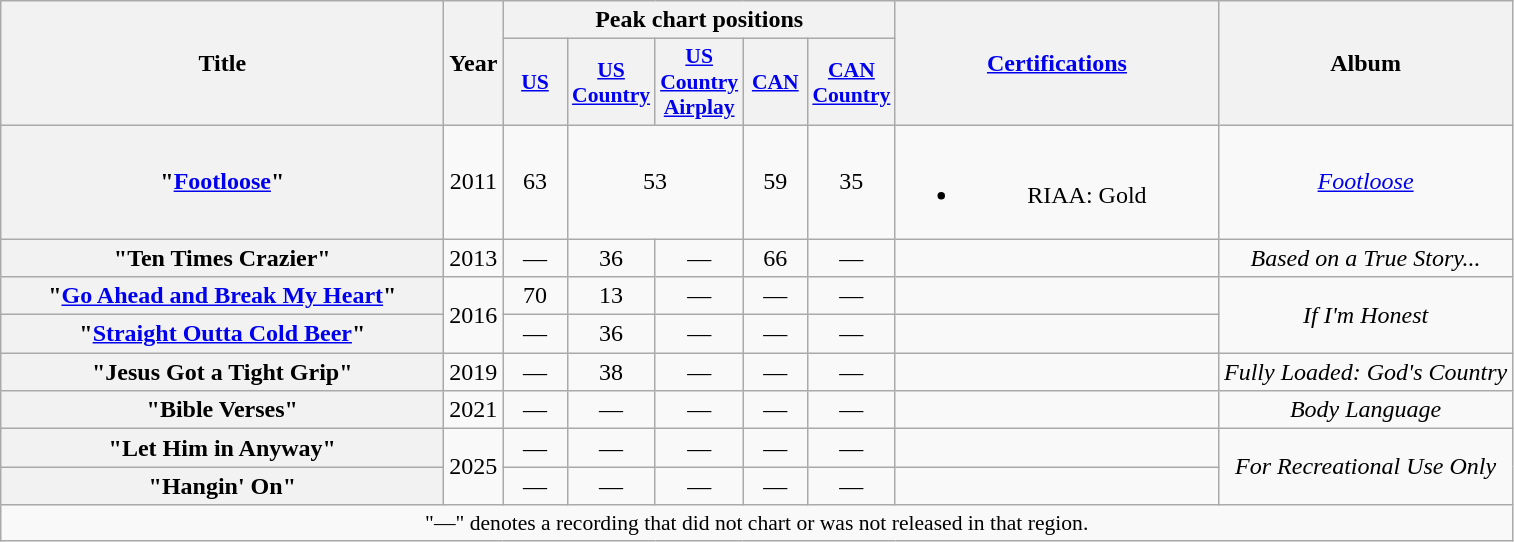<table class="wikitable plainrowheaders" style="text-align:center;">
<tr>
<th scope="col" rowspan="2" style="width:18em;">Title</th>
<th scope="col" rowspan="2" style="width:1em;">Year</th>
<th scope="col" colspan="5">Peak chart positions</th>
<th scope="col" rowspan="2" style="width:13em;"><a href='#'>Certifications</a></th>
<th scope="col" rowspan="2">Album</th>
</tr>
<tr>
<th scope="col" style="width:2.5em;font-size:90%;"><a href='#'>US</a><br></th>
<th scope="col" style="width:2.5em;font-size:90%;"><a href='#'>US<br>Country</a><br></th>
<th scope="col" style="width:2.5em;font-size:90%;"><a href='#'>US<br>Country<br>Airplay</a><br></th>
<th scope="col" style="width:2.5em;font-size:90%;"><a href='#'>CAN</a><br></th>
<th scope="col" style="width:2.5em;font-size:90%;"><a href='#'>CAN<br>Country</a><br></th>
</tr>
<tr>
<th scope="row">"<a href='#'>Footloose</a>"</th>
<td>2011</td>
<td>63</td>
<td colspan="2">53</td>
<td>59</td>
<td>35</td>
<td><br><ul><li>RIAA: Gold</li></ul></td>
<td><em><a href='#'>Footloose</a></em></td>
</tr>
<tr>
<th scope="row">"Ten Times Crazier"</th>
<td>2013</td>
<td>—</td>
<td>36</td>
<td>—</td>
<td>66</td>
<td>—</td>
<td></td>
<td><em>Based on a True Story...</em></td>
</tr>
<tr>
<th scope="row">"<a href='#'>Go Ahead and Break My Heart</a>"<br></th>
<td rowspan=2>2016</td>
<td>70</td>
<td>13</td>
<td>—</td>
<td>—</td>
<td>—</td>
<td></td>
<td rowspan="2"><em>If I'm Honest</em></td>
</tr>
<tr>
<th scope="row">"<a href='#'>Straight Outta Cold Beer</a>"</th>
<td>—</td>
<td>36</td>
<td>—</td>
<td>—</td>
<td>—</td>
<td></td>
</tr>
<tr>
<th scope="row">"Jesus Got a Tight Grip"</th>
<td>2019</td>
<td>—</td>
<td>38</td>
<td>—</td>
<td>—</td>
<td>—</td>
<td></td>
<td><em>Fully Loaded: God's Country</em></td>
</tr>
<tr>
<th scope="row">"Bible Verses"</th>
<td>2021</td>
<td>—</td>
<td>—</td>
<td>—</td>
<td>—</td>
<td>—</td>
<td></td>
<td><em>Body Language</em></td>
</tr>
<tr>
<th scope="row">"Let Him in Anyway"</th>
<td rowspan="2">2025</td>
<td>—</td>
<td>—</td>
<td>—</td>
<td>—</td>
<td>—</td>
<td></td>
<td rowspan="2"><em>For Recreational Use Only</em></td>
</tr>
<tr>
<th scope="row">"Hangin' On" <br></th>
<td>—</td>
<td>—</td>
<td>—</td>
<td>—</td>
<td>—</td>
<td></td>
</tr>
<tr>
<td colspan="9" style="font-size:90%">"—" denotes a recording that did not chart or was not released in that region.</td>
</tr>
</table>
